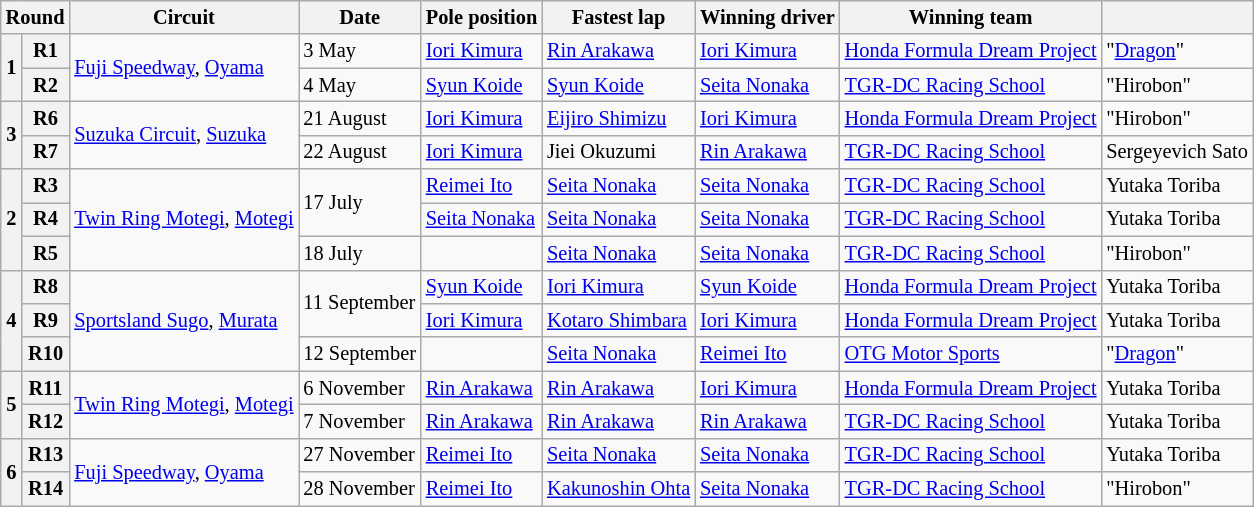<table class="wikitable" style="font-size:85%;">
<tr>
<th colspan=2>Round</th>
<th>Circuit</th>
<th>Date</th>
<th>Pole position</th>
<th>Fastest lap</th>
<th>Winning driver</th>
<th>Winning team</th>
<th></th>
</tr>
<tr>
<th rowspan=2>1</th>
<th>R1</th>
<td rowspan=2><a href='#'>Fuji Speedway</a>, <a href='#'>Oyama</a></td>
<td>3 May</td>
<td> <a href='#'>Iori Kimura</a></td>
<td> <a href='#'>Rin Arakawa</a></td>
<td> <a href='#'>Iori Kimura</a></td>
<td><a href='#'>Honda Formula Dream Project</a></td>
<td> "<a href='#'>Dragon</a>"</td>
</tr>
<tr>
<th>R2</th>
<td>4 May</td>
<td> <a href='#'>Syun Koide</a></td>
<td> <a href='#'>Syun Koide</a></td>
<td> <a href='#'>Seita Nonaka</a></td>
<td><a href='#'>TGR-DC Racing School</a></td>
<td> "Hirobon"</td>
</tr>
<tr>
<th rowspan=2>3</th>
<th>R6</th>
<td rowspan=2><a href='#'>Suzuka Circuit</a>, <a href='#'>Suzuka</a></td>
<td>21 August</td>
<td> <a href='#'>Iori Kimura</a></td>
<td> <a href='#'>Eijiro Shimizu</a></td>
<td> <a href='#'>Iori Kimura</a></td>
<td><a href='#'>Honda Formula Dream Project</a></td>
<td> "Hirobon"</td>
</tr>
<tr>
<th>R7</th>
<td>22 August</td>
<td> <a href='#'>Iori Kimura</a></td>
<td> Jiei Okuzumi</td>
<td> <a href='#'>Rin Arakawa</a></td>
<td><a href='#'>TGR-DC Racing School</a></td>
<td> Sergeyevich Sato</td>
</tr>
<tr>
<th rowspan=3>2</th>
<th>R3</th>
<td rowspan=3><a href='#'>Twin Ring Motegi</a>, <a href='#'>Motegi</a></td>
<td rowspan=2>17 July</td>
<td> <a href='#'>Reimei Ito</a></td>
<td> <a href='#'>Seita Nonaka</a></td>
<td> <a href='#'>Seita Nonaka</a></td>
<td><a href='#'>TGR-DC Racing School</a></td>
<td> Yutaka Toriba</td>
</tr>
<tr>
<th>R4</th>
<td> <a href='#'>Seita Nonaka</a></td>
<td> <a href='#'>Seita Nonaka</a></td>
<td> <a href='#'>Seita Nonaka</a></td>
<td><a href='#'>TGR-DC Racing School</a></td>
<td> Yutaka Toriba</td>
</tr>
<tr>
<th>R5</th>
<td>18 July</td>
<td></td>
<td> <a href='#'>Seita Nonaka</a></td>
<td> <a href='#'>Seita Nonaka</a></td>
<td><a href='#'>TGR-DC Racing School</a></td>
<td> "Hirobon"</td>
</tr>
<tr>
<th rowspan=3>4</th>
<th>R8</th>
<td rowspan=3><a href='#'>Sportsland Sugo</a>, <a href='#'>Murata</a></td>
<td rowspan=2>11 September</td>
<td> <a href='#'>Syun Koide</a></td>
<td> <a href='#'>Iori Kimura</a></td>
<td> <a href='#'>Syun Koide</a></td>
<td><a href='#'>Honda Formula Dream Project</a></td>
<td> Yutaka Toriba</td>
</tr>
<tr>
<th>R9</th>
<td> <a href='#'>Iori Kimura</a></td>
<td> <a href='#'>Kotaro Shimbara</a></td>
<td> <a href='#'>Iori Kimura</a></td>
<td><a href='#'>Honda Formula Dream Project</a></td>
<td> Yutaka Toriba</td>
</tr>
<tr>
<th>R10</th>
<td>12 September</td>
<td></td>
<td> <a href='#'>Seita Nonaka</a></td>
<td> <a href='#'>Reimei Ito</a></td>
<td><a href='#'>OTG Motor Sports</a></td>
<td> "<a href='#'>Dragon</a>"</td>
</tr>
<tr>
<th rowspan=2>5</th>
<th>R11</th>
<td rowspan=2><a href='#'>Twin Ring Motegi</a>, <a href='#'>Motegi</a></td>
<td>6 November</td>
<td> <a href='#'>Rin Arakawa</a></td>
<td> <a href='#'>Rin Arakawa</a></td>
<td> <a href='#'>Iori Kimura</a></td>
<td><a href='#'>Honda Formula Dream Project</a></td>
<td> Yutaka Toriba</td>
</tr>
<tr>
<th>R12</th>
<td>7 November</td>
<td> <a href='#'>Rin Arakawa</a></td>
<td> <a href='#'>Rin Arakawa</a></td>
<td> <a href='#'>Rin Arakawa</a></td>
<td><a href='#'>TGR-DC Racing School</a></td>
<td> Yutaka Toriba</td>
</tr>
<tr>
<th rowspan=2>6</th>
<th>R13</th>
<td rowspan=2><a href='#'>Fuji Speedway</a>, <a href='#'>Oyama</a></td>
<td>27 November</td>
<td> <a href='#'>Reimei Ito</a></td>
<td> <a href='#'>Seita Nonaka</a></td>
<td> <a href='#'>Seita Nonaka</a></td>
<td><a href='#'>TGR-DC Racing School</a></td>
<td> Yutaka Toriba</td>
</tr>
<tr>
<th>R14</th>
<td>28 November</td>
<td> <a href='#'>Reimei Ito</a></td>
<td> <a href='#'>Kakunoshin Ohta</a></td>
<td> <a href='#'>Seita Nonaka</a></td>
<td><a href='#'>TGR-DC Racing School</a></td>
<td> "Hirobon"</td>
</tr>
</table>
